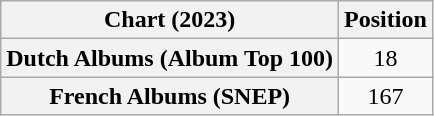<table class="wikitable sortable plainrowheaders" style="text-align:center">
<tr>
<th scope="col">Chart (2023)</th>
<th scope="col">Position</th>
</tr>
<tr>
<th scope="row">Dutch Albums (Album Top 100)</th>
<td>18</td>
</tr>
<tr>
<th scope="row">French Albums (SNEP)</th>
<td>167</td>
</tr>
</table>
